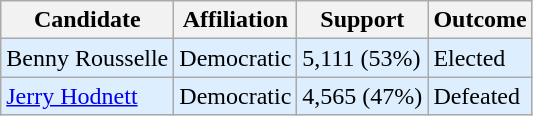<table class="wikitable">
<tr>
<th>Candidate</th>
<th>Affiliation</th>
<th>Support</th>
<th>Outcome</th>
</tr>
<tr>
<td bgcolor=#DDEEFF>Benny Rousselle</td>
<td bgcolor=#DDEEFF>Democratic</td>
<td bgcolor=#DDEEFF>5,111 (53%)</td>
<td bgcolor=#DDEEFF>Elected</td>
</tr>
<tr>
<td bgcolor=#DDEEFF><a href='#'>Jerry Hodnett</a></td>
<td bgcolor=#DDEEFF>Democratic</td>
<td bgcolor=#DDEEFF>4,565 (47%)</td>
<td bgcolor=#DDEEFF>Defeated</td>
</tr>
</table>
